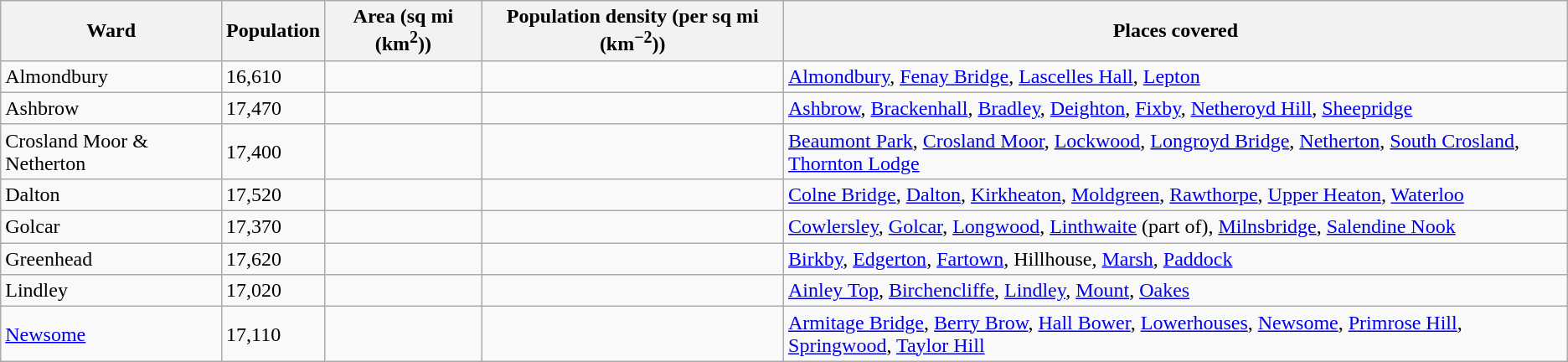<table class="wikitable sortable">
<tr>
<th>Ward</th>
<th>Population</th>
<th>Area (sq mi (km<sup>2</sup>))</th>
<th>Population density (per sq mi (km<sup>−2</sup>))</th>
<th>Places covered</th>
</tr>
<tr>
<td>Almondbury</td>
<td>16,610</td>
<td></td>
<td></td>
<td><a href='#'>Almondbury</a>, <a href='#'>Fenay Bridge</a>, <a href='#'>Lascelles Hall</a>, <a href='#'>Lepton</a></td>
</tr>
<tr>
<td>Ashbrow</td>
<td>17,470</td>
<td></td>
<td></td>
<td><a href='#'>Ashbrow</a>, <a href='#'>Brackenhall</a>, <a href='#'>Bradley</a>, <a href='#'>Deighton</a>, <a href='#'>Fixby</a>, <a href='#'>Netheroyd Hill</a>, <a href='#'>Sheepridge</a></td>
</tr>
<tr>
<td>Crosland Moor & Netherton</td>
<td>17,400</td>
<td></td>
<td></td>
<td><a href='#'>Beaumont Park</a>, <a href='#'>Crosland Moor</a>, <a href='#'>Lockwood</a>, <a href='#'>Longroyd Bridge</a>, <a href='#'>Netherton</a>, <a href='#'>South Crosland</a>, <a href='#'>Thornton Lodge</a></td>
</tr>
<tr>
<td>Dalton</td>
<td>17,520</td>
<td></td>
<td></td>
<td><a href='#'>Colne Bridge</a>, <a href='#'>Dalton</a>, <a href='#'>Kirkheaton</a>, <a href='#'>Moldgreen</a>, <a href='#'>Rawthorpe</a>, <a href='#'>Upper Heaton</a>, <a href='#'>Waterloo</a></td>
</tr>
<tr>
<td>Golcar</td>
<td>17,370</td>
<td></td>
<td></td>
<td><a href='#'>Cowlersley</a>, <a href='#'>Golcar</a>, <a href='#'>Longwood</a>, <a href='#'>Linthwaite</a> (part of), <a href='#'>Milnsbridge</a>, <a href='#'>Salendine Nook</a></td>
</tr>
<tr>
<td>Greenhead</td>
<td>17,620</td>
<td></td>
<td></td>
<td><a href='#'>Birkby</a>, <a href='#'>Edgerton</a>, <a href='#'>Fartown</a>, Hillhouse, <a href='#'>Marsh</a>, <a href='#'>Paddock</a></td>
</tr>
<tr>
<td>Lindley</td>
<td>17,020</td>
<td></td>
<td></td>
<td><a href='#'>Ainley Top</a>, <a href='#'>Birchencliffe</a>, <a href='#'>Lindley</a>, <a href='#'>Mount</a>, <a href='#'>Oakes</a></td>
</tr>
<tr>
<td><a href='#'>Newsome</a></td>
<td>17,110</td>
<td></td>
<td></td>
<td><a href='#'>Armitage Bridge</a>, <a href='#'>Berry Brow</a>, <a href='#'>Hall Bower</a>, <a href='#'>Lowerhouses</a>, <a href='#'>Newsome</a>, <a href='#'>Primrose Hill</a>, <a href='#'>Springwood</a>, <a href='#'>Taylor Hill</a></td>
</tr>
</table>
